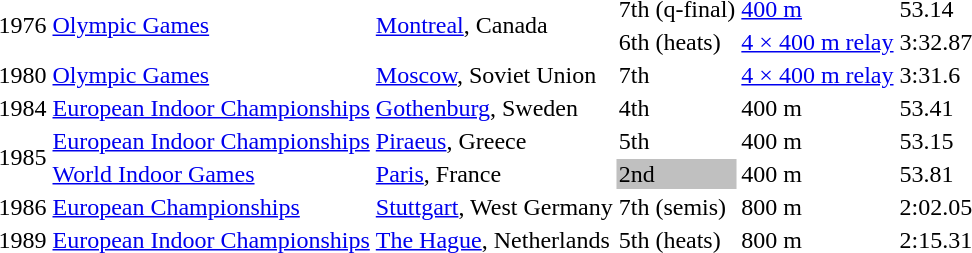<table>
<tr>
<td rowspan=2>1976</td>
<td rowspan=2><a href='#'>Olympic Games</a></td>
<td rowspan=2><a href='#'>Montreal</a>, Canada</td>
<td>7th (q-final)</td>
<td><a href='#'>400 m</a></td>
<td>53.14</td>
</tr>
<tr>
<td>6th (heats)</td>
<td><a href='#'>4 × 400 m relay</a></td>
<td>3:32.87</td>
</tr>
<tr>
<td>1980</td>
<td><a href='#'>Olympic Games</a></td>
<td><a href='#'>Moscow</a>, Soviet Union</td>
<td>7th</td>
<td><a href='#'>4 × 400 m relay</a></td>
<td>3:31.6</td>
</tr>
<tr>
<td>1984</td>
<td><a href='#'>European Indoor Championships</a></td>
<td><a href='#'>Gothenburg</a>, Sweden</td>
<td>4th</td>
<td>400 m</td>
<td>53.41</td>
</tr>
<tr>
<td rowspan=2>1985</td>
<td><a href='#'>European Indoor Championships</a></td>
<td><a href='#'>Piraeus</a>, Greece</td>
<td>5th</td>
<td>400 m</td>
<td>53.15</td>
</tr>
<tr>
<td><a href='#'>World Indoor Games</a></td>
<td><a href='#'>Paris</a>, France</td>
<td bgcolor=silver>2nd</td>
<td>400 m</td>
<td>53.81</td>
</tr>
<tr>
<td>1986</td>
<td><a href='#'>European Championships</a></td>
<td><a href='#'>Stuttgart</a>, West Germany</td>
<td>7th (semis)</td>
<td>800 m</td>
<td>2:02.05</td>
</tr>
<tr>
<td>1989</td>
<td><a href='#'>European Indoor Championships</a></td>
<td><a href='#'>The Hague</a>, Netherlands</td>
<td>5th (heats)</td>
<td>800 m</td>
<td>2:15.31</td>
</tr>
</table>
